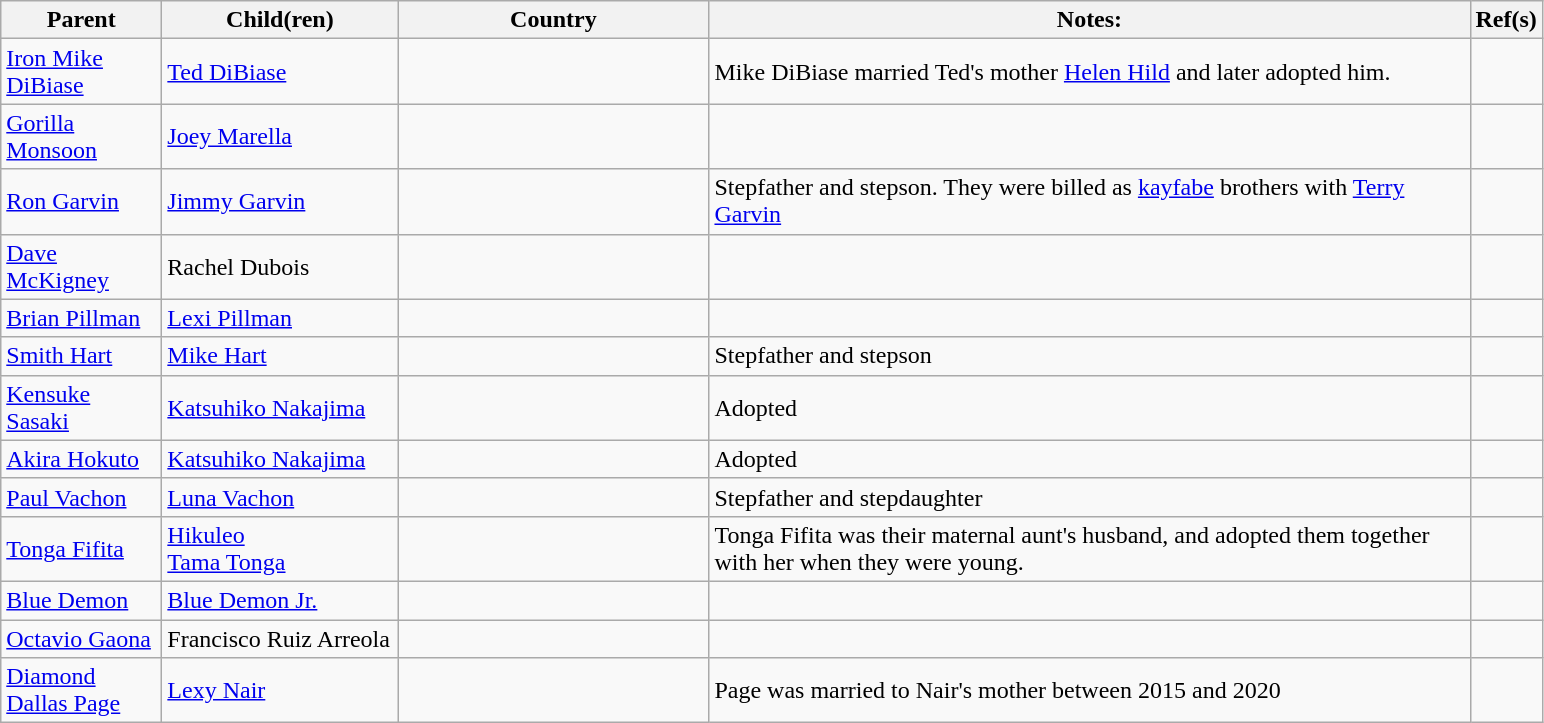<table class="wikitable sortable">
<tr>
<th style="width:100px;">Parent</th>
<th style="width:150px;">Child(ren)</th>
<th style="width:200px;">Country</th>
<th style="width:500px;">Notes:</th>
<th style="width:*;">Ref(s)</th>
</tr>
<tr>
<td><a href='#'>Iron Mike DiBiase</a></td>
<td><a href='#'>Ted DiBiase</a></td>
<td></td>
<td>Mike DiBiase married Ted's mother <a href='#'>Helen Hild</a> and later adopted him.</td>
<td></td>
</tr>
<tr>
<td><a href='#'>Gorilla Monsoon</a></td>
<td><a href='#'>Joey Marella</a></td>
<td></td>
<td></td>
<td></td>
</tr>
<tr>
<td><a href='#'>Ron Garvin</a></td>
<td><a href='#'>Jimmy Garvin</a></td>
<td></td>
<td>Stepfather and stepson. They were billed as <a href='#'>kayfabe</a> brothers with <a href='#'>Terry Garvin</a></td>
<td></td>
</tr>
<tr>
<td><a href='#'>Dave McKigney</a></td>
<td>Rachel Dubois</td>
<td></td>
<td></td>
<td></td>
</tr>
<tr>
<td><a href='#'>Brian Pillman</a></td>
<td><a href='#'>Lexi Pillman</a></td>
<td></td>
<td></td>
<td></td>
</tr>
<tr>
<td><a href='#'>Smith Hart</a></td>
<td><a href='#'>Mike Hart</a></td>
<td> </td>
<td>Stepfather and stepson</td>
<td></td>
</tr>
<tr>
<td><a href='#'>Kensuke Sasaki</a></td>
<td><a href='#'>Katsuhiko Nakajima</a></td>
<td></td>
<td>Adopted</td>
<td></td>
</tr>
<tr>
<td><a href='#'>Akira Hokuto</a></td>
<td><a href='#'>Katsuhiko Nakajima</a></td>
<td></td>
<td>Adopted</td>
<td></td>
</tr>
<tr>
<td><a href='#'>Paul Vachon</a></td>
<td><a href='#'>Luna Vachon</a></td>
<td></td>
<td>Stepfather and stepdaughter</td>
<td></td>
</tr>
<tr>
<td><a href='#'>Tonga Fifita</a></td>
<td><a href='#'>Hikuleo</a><br><a href='#'>Tama Tonga</a></td>
<td></td>
<td>Tonga Fifita was their maternal aunt's husband, and adopted them together with her when they were young.</td>
<td></td>
</tr>
<tr>
<td><a href='#'>Blue Demon</a></td>
<td><a href='#'>Blue Demon Jr.</a></td>
<td></td>
<td></td>
<td></td>
</tr>
<tr>
<td><a href='#'>Octavio Gaona</a></td>
<td>Francisco Ruiz Arreola</td>
<td></td>
<td></td>
<td></td>
</tr>
<tr>
<td><a href='#'>Diamond Dallas Page</a></td>
<td><a href='#'>Lexy Nair</a></td>
<td></td>
<td>Page was married to Nair's mother between 2015 and 2020</td>
<td></td>
</tr>
</table>
